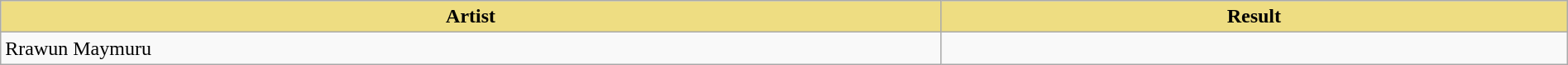<table class="wikitable" width=100%>
<tr>
<th style="width:15%;background:#EEDD82;">Artist</th>
<th style="width:10%;background:#EEDD82;">Result</th>
</tr>
<tr>
<td>Rrawun Maymuru</td>
<td></td>
</tr>
</table>
